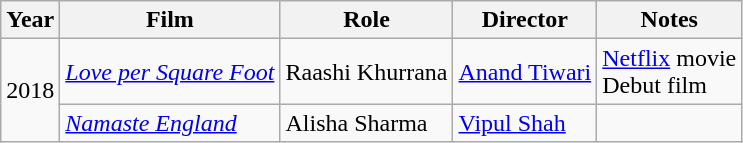<table class="wikitable">
<tr>
<th>Year</th>
<th>Film</th>
<th>Role</th>
<th>Director</th>
<th>Notes</th>
</tr>
<tr>
<td rowspan="2">2018</td>
<td><em><a href='#'>Love per Square Foot</a></em></td>
<td>Raashi Khurrana</td>
<td><a href='#'>Anand Tiwari</a></td>
<td><a href='#'>Netflix</a> movie<br>Debut film</td>
</tr>
<tr>
<td><em><a href='#'>Namaste England</a></em></td>
<td>Alisha Sharma</td>
<td><a href='#'>Vipul Shah</a></td>
<td></td>
</tr>
</table>
